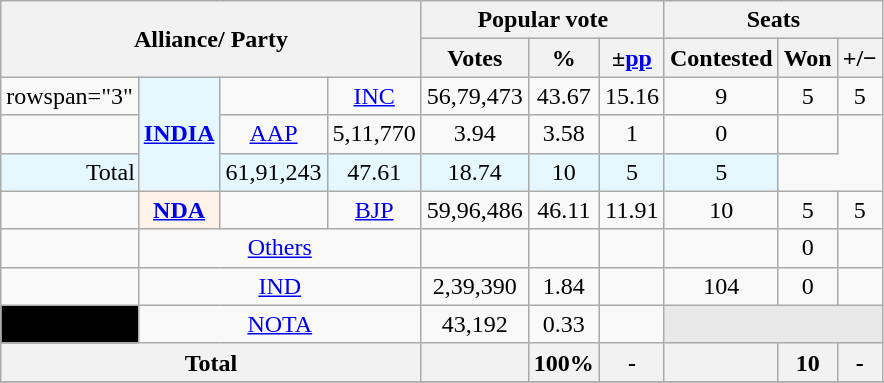<table class="wikitable sortable" style="text-align:center;">
<tr>
<th colspan="4" rowspan="2">Alliance/ Party</th>
<th colspan="3">Popular vote</th>
<th colspan="3">Seats</th>
</tr>
<tr>
<th>Votes</th>
<th>%</th>
<th>±<a href='#'>pp</a></th>
<th>Contested</th>
<th>Won</th>
<th><strong>+/−</strong></th>
</tr>
<tr>
<td>rowspan="3" </td>
<th rowspan="3"style="background:#E5F8FF"><a href='#'>INDIA</a></th>
<td></td>
<td><a href='#'>INC</a></td>
<td>56,79,473</td>
<td>43.67</td>
<td> 15.16</td>
<td>9</td>
<td>5</td>
<td> 5</td>
</tr>
<tr>
<td></td>
<td><a href='#'>AAP</a></td>
<td>5,11,770</td>
<td>3.94</td>
<td> 3.58</td>
<td>1</td>
<td>0</td>
<td></td>
</tr>
<tr>
<td colspan="2"style="background:#E5F8FF">Total</td>
<td style="background:#E5F8FF">61,91,243</td>
<td style="background:#E5F8FF">47.61</td>
<td style="background:#E5F8FF"> 18.74</td>
<td style="background:#E5F8FF">10</td>
<td style="background:#E5F8FF">5</td>
<td style="background:#E5F8FF">5</td>
</tr>
<tr>
<td></td>
<th style="background:#fef3e8"><a href='#'>NDA</a></th>
<td></td>
<td><a href='#'>BJP</a></td>
<td>59,96,486</td>
<td>46.11</td>
<td> 11.91</td>
<td>10</td>
<td>5</td>
<td> 5</td>
</tr>
<tr>
<td></td>
<td colspan="3"><a href='#'>Others</a></td>
<td></td>
<td></td>
<td></td>
<td></td>
<td>0</td>
<td></td>
</tr>
<tr>
<td></td>
<td colspan="3"><a href='#'>IND</a></td>
<td>2,39,390</td>
<td>1.84</td>
<td></td>
<td>104</td>
<td>0</td>
<td></td>
</tr>
<tr>
<td bgcolor="Black"></td>
<td colspan="3"><a href='#'>NOTA</a></td>
<td>43,192</td>
<td>0.33</td>
<td></td>
<th colspan="3" style="background-color:#E9E9E9"></th>
</tr>
<tr>
<th colspan="4">Total</th>
<th></th>
<th>100%</th>
<th>-</th>
<th></th>
<th>10</th>
<th>-</th>
</tr>
<tr>
</tr>
</table>
